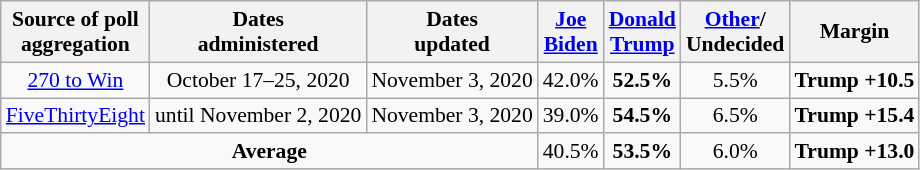<table class="wikitable sortable" style="text-align:center;font-size:90%;line-height:17px">
<tr>
<th>Source of poll<br>aggregation</th>
<th>Dates<br> administered</th>
<th>Dates<br> updated</th>
<th class="unsortable"><a href='#'>Joe<br>Biden</a><br><small></small></th>
<th class="unsortable"><a href='#'>Donald<br>Trump</a><br><small></small></th>
<th class="unsortable"><a href='#'>Other</a>/<br>Undecided<br></th>
<th>Margin</th>
</tr>
<tr>
<td><a href='#'>270 to Win</a></td>
<td>October 17–25, 2020</td>
<td>November 3, 2020</td>
<td>42.0%</td>
<td><strong>52.5%</strong></td>
<td>5.5%</td>
<td><strong>Trump +10.5</strong></td>
</tr>
<tr>
<td><a href='#'>FiveThirtyEight</a></td>
<td>until November 2, 2020</td>
<td>November 3, 2020</td>
<td>39.0%</td>
<td><strong>54.5%</strong></td>
<td>6.5%</td>
<td><strong>Trump +15.4</strong></td>
</tr>
<tr>
<td colspan="3"><strong>Average</strong></td>
<td>40.5%</td>
<td><strong>53.5%</strong></td>
<td>6.0%</td>
<td><strong>Trump +13.0</strong></td>
</tr>
</table>
